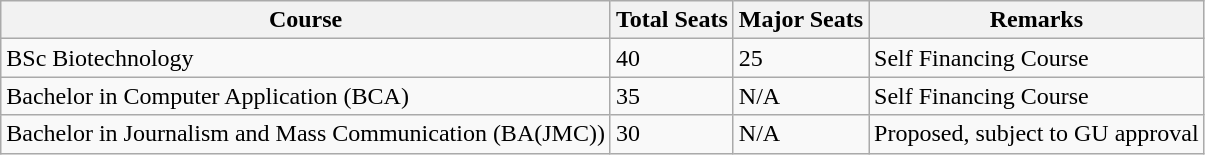<table class="wikitable">
<tr>
<th>Course</th>
<th>Total Seats</th>
<th>Major Seats</th>
<th>Remarks</th>
</tr>
<tr>
<td>BSc Biotechnology</td>
<td>40</td>
<td>25</td>
<td>Self Financing Course</td>
</tr>
<tr>
<td>Bachelor in Computer Application (BCA)</td>
<td>35</td>
<td>N/A</td>
<td>Self Financing Course</td>
</tr>
<tr>
<td>Bachelor in Journalism and Mass Communication (BA(JMC))</td>
<td>30</td>
<td>N/A</td>
<td>Proposed, subject to GU approval</td>
</tr>
</table>
